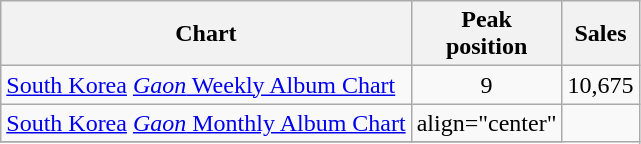<table class="wikitable sortable">
<tr>
<th>Chart</th>
<th>Peak<br>position</th>
<th>Sales</th>
</tr>
<tr>
<td><a href='#'>South Korea</a> <a href='#'><em>Gaon</em> Weekly Album Chart</a></td>
<td align="center">9</td>
<td>10,675</td>
</tr>
<tr>
<td><a href='#'>South Korea</a> <a href='#'><em>Gaon</em> Monthly Album Chart</a></td>
<td>align="center" </td>
</tr>
<tr>
</tr>
</table>
